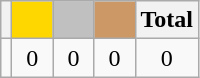<table class="wikitable">
<tr>
<th></th>
<th style="background-color:gold">        </th>
<th style="background-color:silver">      </th>
<th style="background-color:#CC9966">      </th>
<th>Total</th>
</tr>
<tr align="center">
<td></td>
<td>0</td>
<td>0</td>
<td>0</td>
<td>0</td>
</tr>
</table>
